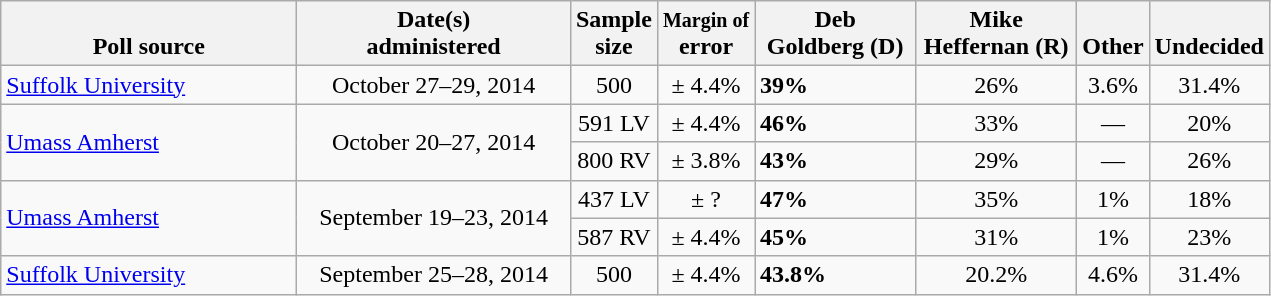<table class="wikitable">
<tr valign= bottom>
<th style="width:190px;">Poll source</th>
<th style="width:175px;">Date(s)<br>administered</th>
<th class=small>Sample<br>size</th>
<th><small>Margin of</small><br>error</th>
<th style="width:100px;">Deb<br>Goldberg (D)</th>
<th style="width:100px;">Mike<br>Heffernan (R)</th>
<th>Other</th>
<th>Undecided</th>
</tr>
<tr>
<td><a href='#'>Suffolk University</a></td>
<td align=center>October 27–29, 2014</td>
<td align=center>500</td>
<td align=center>± 4.4%</td>
<td><strong>39%</strong></td>
<td align=center>26%</td>
<td align=center>3.6%</td>
<td align=center>31.4%</td>
</tr>
<tr>
<td rowspan=2><a href='#'>Umass Amherst</a></td>
<td align=center rowspan=2>October 20–27, 2014</td>
<td align=center>591 LV</td>
<td align=center>± 4.4%</td>
<td><strong>46%</strong></td>
<td align=center>33%</td>
<td align=center>—</td>
<td align=center>20%</td>
</tr>
<tr>
<td align=center>800 RV</td>
<td align=center>± 3.8%</td>
<td><strong>43%</strong></td>
<td align=center>29%</td>
<td align=center>—</td>
<td align=center>26%</td>
</tr>
<tr>
<td rowspan=2><a href='#'>Umass Amherst</a></td>
<td align=center rowspan=2>September 19–23, 2014</td>
<td align=center>437 LV</td>
<td align=center>± ?</td>
<td><strong>47%</strong></td>
<td align=center>35%</td>
<td align=center>1%</td>
<td align=center>18%</td>
</tr>
<tr>
<td align=center>587 RV</td>
<td align=center>± 4.4%</td>
<td><strong>45%</strong></td>
<td align=center>31%</td>
<td align=center>1%</td>
<td align=center>23%</td>
</tr>
<tr>
<td><a href='#'>Suffolk University</a></td>
<td align=center>September 25–28, 2014</td>
<td align=center>500</td>
<td align=center>± 4.4%</td>
<td><strong>43.8%</strong></td>
<td align=center>20.2%</td>
<td align=center>4.6%</td>
<td align=center>31.4%</td>
</tr>
</table>
